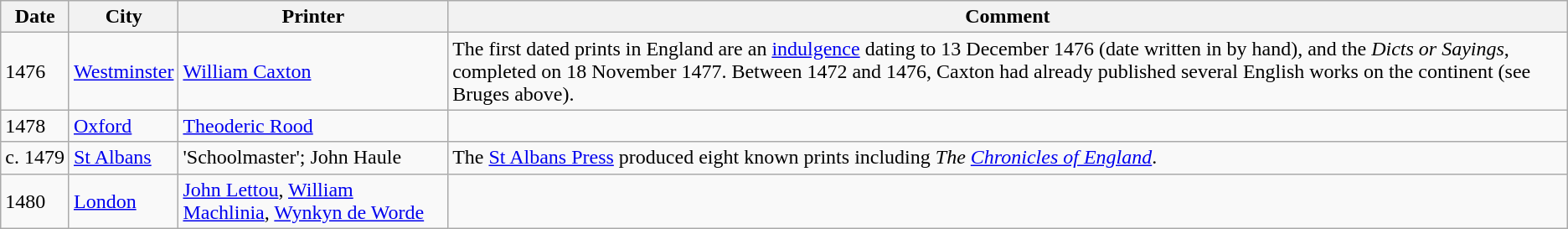<table class="wikitable">
<tr>
<th>Date</th>
<th>City</th>
<th>Printer</th>
<th>Comment</th>
</tr>
<tr>
<td>1476</td>
<td><a href='#'>Westminster</a></td>
<td><a href='#'>William Caxton</a></td>
<td>The first dated prints in England are an <a href='#'>indulgence</a> dating to 13 December 1476 (date written in by hand), and the <em>Dicts or Sayings</em>, completed on 18 November 1477. Between 1472 and 1476, Caxton had already published several English works on the continent (see Bruges above).</td>
</tr>
<tr>
<td>1478</td>
<td><a href='#'>Oxford</a></td>
<td><a href='#'>Theoderic Rood</a></td>
<td></td>
</tr>
<tr>
<td>c. 1479</td>
<td><a href='#'>St Albans</a></td>
<td>'Schoolmaster'; John Haule </td>
<td>The <a href='#'>St Albans Press</a> produced eight known prints including <em>The <a href='#'>Chronicles of England</a></em>.</td>
</tr>
<tr>
<td>1480</td>
<td><a href='#'>London</a></td>
<td><a href='#'>John Lettou</a>, <a href='#'>William Machlinia</a>, <a href='#'>Wynkyn de Worde</a></td>
<td></td>
</tr>
</table>
